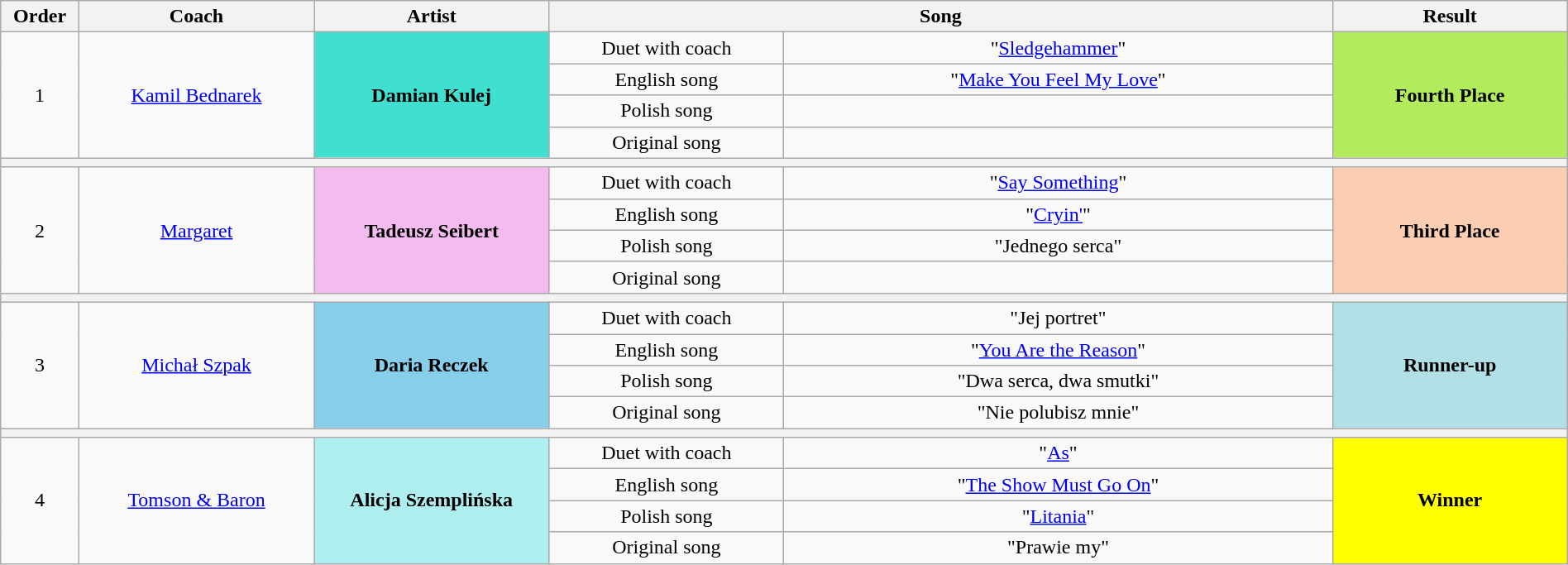<table class="wikitable" style="width: 100%; text-align: center">
<tr>
<th width="5%">Order</th>
<th width="15%">Coach</th>
<th width="15%">Artist</th>
<th width="50%" colspan=2>Song</th>
<th width="15%">Result</th>
</tr>
<tr>
<td rowspan=4>1</td>
<td rowspan=4><a href='#'>Kamil Bednarek</a></td>
<td rowspan=4 style="background:#40e0d0;"><strong>Damian Kulej</strong></td>
<td width="15%">Duet with coach</td>
<td>"<a href='#'>Sledgehammer</a>"</td>
<td rowspan=4 style="background:#B2EC5D"><strong>Fourth Place</strong></td>
</tr>
<tr>
<td>English song</td>
<td>"<a href='#'>Make You Feel My Love</a>"</td>
</tr>
<tr>
<td>Polish song</td>
<td></td>
</tr>
<tr>
<td>Original song</td>
<td></td>
</tr>
<tr>
<th colspan=6></th>
</tr>
<tr>
<td rowspan=4>2</td>
<td rowspan=4><a href='#'>Margaret</a></td>
<td rowspan=4 style="background:#f4bbee"><strong>Tadeusz Seibert</strong></td>
<td>Duet with coach</td>
<td>"<a href='#'>Say Something</a>"</td>
<td rowspan=4 style="background:#FBCEB1"><strong>Third Place</strong></td>
</tr>
<tr>
<td>English song</td>
<td>"<a href='#'>Cryin'</a>"</td>
</tr>
<tr>
<td>Polish song</td>
<td>"Jednego serca"</td>
</tr>
<tr>
<td>Original song</td>
<td></td>
</tr>
<tr>
<th colspan=6></th>
</tr>
<tr>
<td rowspan=4>3</td>
<td rowspan=4><a href='#'>Michał Szpak</a></td>
<td rowspan=4 style="background:#87ceeb;"><strong>Daria Reczek</strong></td>
<td>Duet with coach</td>
<td>"Jej portret"</td>
<td rowspan=4 style="background:#B0E0E6"><strong>Runner-up</strong></td>
</tr>
<tr>
<td>English song</td>
<td>"<a href='#'>You Are the Reason</a>"</td>
</tr>
<tr>
<td>Polish song</td>
<td>"Dwa serca, dwa smutki"</td>
</tr>
<tr>
<td>Original song</td>
<td>"Nie polubisz mnie"</td>
</tr>
<tr>
<th colspan=6></th>
</tr>
<tr>
<td rowspan=4>4</td>
<td rowspan=4><a href='#'>Tomson & Baron</a></td>
<td rowspan=4 style="background:#afeeee;"><strong>Alicja Szemplińska</strong></td>
<td>Duet with coach</td>
<td>"<a href='#'>As</a>"</td>
<td rowspan=4 style="background:yellow"><strong>Winner</strong></td>
</tr>
<tr>
<td>English song</td>
<td>"<a href='#'>The Show Must Go On</a>"</td>
</tr>
<tr>
<td>Polish song</td>
<td>"<a href='#'>Litania</a>"</td>
</tr>
<tr>
<td>Original song</td>
<td>"Prawie my"</td>
</tr>
</table>
